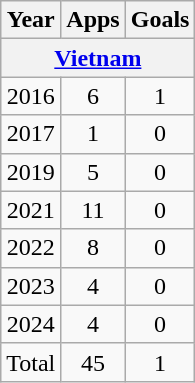<table class = "wikitable" style = "text-align: center">
<tr>
<th>Year</th>
<th>Apps</th>
<th>Goals</th>
</tr>
<tr>
<th colspan = 3><a href='#'>Vietnam</a></th>
</tr>
<tr>
<td>2016</td>
<td>6</td>
<td>1</td>
</tr>
<tr>
<td>2017</td>
<td>1</td>
<td>0</td>
</tr>
<tr>
<td>2019</td>
<td>5</td>
<td>0</td>
</tr>
<tr>
<td>2021</td>
<td>11</td>
<td>0</td>
</tr>
<tr>
<td>2022</td>
<td>8</td>
<td>0</td>
</tr>
<tr>
<td>2023</td>
<td>4</td>
<td>0</td>
</tr>
<tr>
<td>2024</td>
<td>4</td>
<td>0</td>
</tr>
<tr>
<td>Total</td>
<td>45</td>
<td>1</td>
</tr>
</table>
